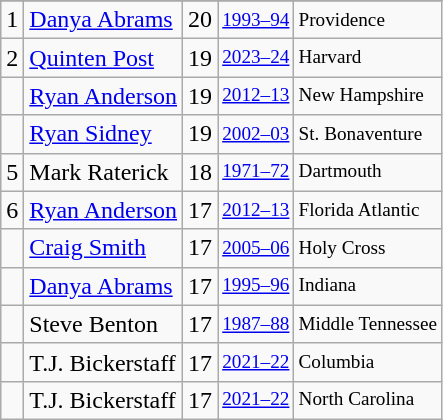<table class="wikitable">
<tr>
</tr>
<tr>
<td>1</td>
<td><a href='#'>Danya Abrams</a></td>
<td>20</td>
<td style="font-size:80%;"><a href='#'>1993–94</a></td>
<td style="font-size:80%;">Providence</td>
</tr>
<tr>
<td>2</td>
<td><a href='#'>Quinten Post</a></td>
<td>19</td>
<td style="font-size:80%;"><a href='#'>2023–24</a></td>
<td style="font-size:80%;">Harvard</td>
</tr>
<tr>
<td></td>
<td><a href='#'>Ryan Anderson</a></td>
<td>19</td>
<td style="font-size:80%;"><a href='#'>2012–13</a></td>
<td style="font-size:80%;">New Hampshire</td>
</tr>
<tr>
<td></td>
<td><a href='#'>Ryan Sidney</a></td>
<td>19</td>
<td style="font-size:80%;"><a href='#'>2002–03</a></td>
<td style="font-size:80%;">St. Bonaventure</td>
</tr>
<tr>
<td>5</td>
<td>Mark Raterick</td>
<td>18</td>
<td style="font-size:80%;"><a href='#'>1971–72</a></td>
<td style="font-size:80%;">Dartmouth</td>
</tr>
<tr>
<td>6</td>
<td><a href='#'>Ryan Anderson</a></td>
<td>17</td>
<td style="font-size:80%;"><a href='#'>2012–13</a></td>
<td style="font-size:80%;">Florida Atlantic</td>
</tr>
<tr>
<td></td>
<td><a href='#'>Craig Smith</a></td>
<td>17</td>
<td style="font-size:80%;"><a href='#'>2005–06</a></td>
<td style="font-size:80%;">Holy Cross</td>
</tr>
<tr>
<td></td>
<td><a href='#'>Danya Abrams</a></td>
<td>17</td>
<td style="font-size:80%;"><a href='#'>1995–96</a></td>
<td style="font-size:80%;">Indiana</td>
</tr>
<tr>
<td></td>
<td>Steve Benton</td>
<td>17</td>
<td style="font-size:80%;"><a href='#'>1987–88</a></td>
<td style="font-size:80%;">Middle Tennessee</td>
</tr>
<tr>
<td></td>
<td>T.J. Bickerstaff</td>
<td>17</td>
<td style="font-size:80%;"><a href='#'>2021–22</a></td>
<td style="font-size:80%;">Columbia</td>
</tr>
<tr>
<td></td>
<td>T.J. Bickerstaff</td>
<td>17</td>
<td style="font-size:80%;"><a href='#'>2021–22</a></td>
<td style="font-size:80%;">North Carolina</td>
</tr>
</table>
